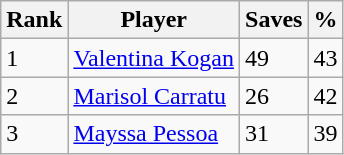<table class="wikitable">
<tr>
<th>Rank</th>
<th>Player</th>
<th>Saves</th>
<th>%</th>
</tr>
<tr>
<td>1</td>
<td><a href='#'>Valentina Kogan</a></td>
<td>49</td>
<td>43</td>
</tr>
<tr>
<td>2</td>
<td><a href='#'>Marisol Carratu</a></td>
<td>26</td>
<td>42</td>
</tr>
<tr>
<td>3</td>
<td><a href='#'>Mayssa Pessoa</a></td>
<td>31</td>
<td>39</td>
</tr>
</table>
